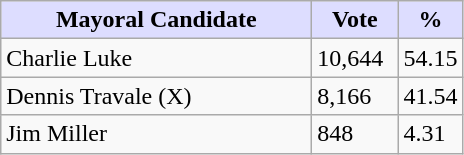<table class="wikitable">
<tr>
<th style="background:#ddf; width:200px;">Mayoral Candidate</th>
<th style="background:#ddf; width:50px;">Vote</th>
<th style="background:#ddf; width:30px;">%</th>
</tr>
<tr>
<td>Charlie Luke</td>
<td>10,644</td>
<td>54.15</td>
</tr>
<tr>
<td>Dennis Travale (X)</td>
<td>8,166</td>
<td>41.54</td>
</tr>
<tr>
<td>Jim Miller</td>
<td>848</td>
<td>4.31</td>
</tr>
</table>
